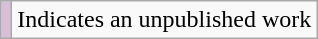<table class="wikitable">
<tr>
<td style="background-color: #D8BFD8;"></td>
<td>Indicates an unpublished work</td>
</tr>
</table>
